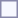<table style="border:1px solid #8888aa; background-color:#f7f8ff; padding:5px; font-size:95%; margin: 0px 12px 12px 0px;">
</table>
